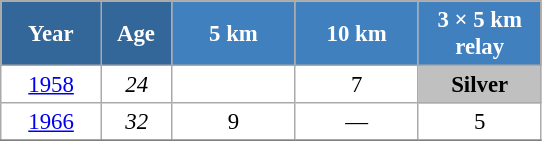<table class="wikitable" style="font-size:95%; text-align:center; border:grey solid 1px; border-collapse:collapse; background:#ffffff;">
<tr>
<th style="background-color:#369; color:white; width:60px;"> Year </th>
<th style="background-color:#369; color:white; width:40px;"> Age </th>
<th style="background-color:#4180be; color:white; width:75px;"> 5 km </th>
<th style="background-color:#4180be; color:white; width:75px;"> 10 km </th>
<th style="background-color:#4180be; color:white; width:75px;"> 3 × 5 km <br> relay </th>
</tr>
<tr>
<td><a href='#'>1958</a></td>
<td><em>24</em></td>
<td></td>
<td>7</td>
<td style="background:silver;"><strong>Silver</strong></td>
</tr>
<tr>
<td><a href='#'>1966</a></td>
<td><em>32</em></td>
<td>9</td>
<td>—</td>
<td>5</td>
</tr>
<tr>
</tr>
</table>
